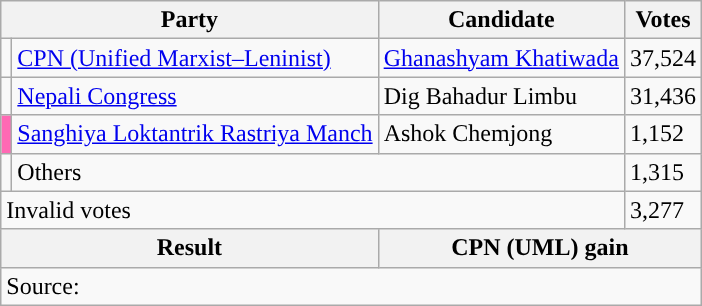<table class="wikitable">
<tr>
<th colspan="2">Party</th>
<th>Candidate</th>
<th>Votes</th>
</tr>
<tr>
<td style="background-color:"></td>
<td><a href='#'>CPN (Unified Marxist–Leninist)</a></td>
<td><a href='#'>Ghanashyam Khatiwada</a></td>
<td>37,524</td>
</tr>
<tr>
<td style="background-color:"></td>
<td><a href='#'>Nepali Congress</a></td>
<td>Dig Bahadur Limbu</td>
<td>31,436</td>
</tr>
<tr>
<td style="background-color:hotpink"></td>
<td><a href='#'>Sanghiya Loktantrik Rastriya Manch</a></td>
<td>Ashok Chemjong</td>
<td>1,152</td>
</tr>
<tr>
<td></td>
<td colspan="2">Others</td>
<td>1,315</td>
</tr>
<tr>
<td colspan="3">Invalid votes</td>
<td>3,277</td>
</tr>
<tr>
<th colspan="2">Result</th>
<th colspan="2">CPN (UML) gain</th>
</tr>
<tr>
<td colspan="4">Source: </td>
</tr>
</table>
